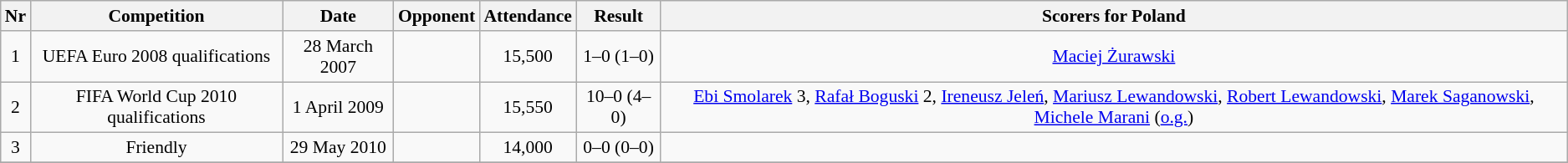<table class="wikitable sortable" style="font-size: 90%; text-align:center">
<tr>
<th>Nr</th>
<th>Competition</th>
<th>Date</th>
<th>Opponent</th>
<th>Attendance</th>
<th>Result</th>
<th>Scorers for Poland</th>
</tr>
<tr>
<td>1</td>
<td>UEFA Euro 2008 qualifications</td>
<td>28 March 2007</td>
<td></td>
<td>15,500</td>
<td>1–0 (1–0)</td>
<td><a href='#'>Maciej Żurawski</a></td>
</tr>
<tr>
<td>2</td>
<td>FIFA World Cup 2010 qualifications</td>
<td>1 April 2009</td>
<td></td>
<td>15,550</td>
<td>10–0 (4–0)</td>
<td><a href='#'>Ebi Smolarek</a> 3, <a href='#'>Rafał Boguski</a> 2, <a href='#'>Ireneusz Jeleń</a>, <a href='#'>Mariusz Lewandowski</a>, <a href='#'>Robert Lewandowski</a>, <a href='#'>Marek Saganowski</a>, <a href='#'>Michele Marani</a> (<a href='#'>o.g.</a>)</td>
</tr>
<tr>
<td>3</td>
<td>Friendly</td>
<td>29 May 2010</td>
<td></td>
<td>14,000</td>
<td>0–0 (0–0)</td>
<td></td>
</tr>
<tr>
</tr>
</table>
